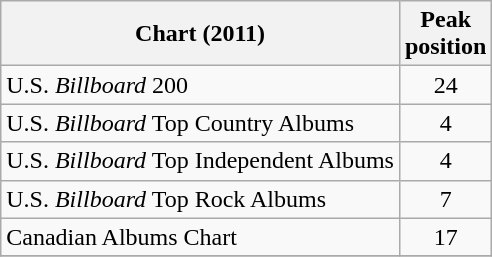<table class="wikitable">
<tr>
<th>Chart (2011)</th>
<th>Peak<br>position</th>
</tr>
<tr>
<td>U.S. <em>Billboard</em> 200</td>
<td align="center">24</td>
</tr>
<tr>
<td>U.S. <em>Billboard</em> Top Country Albums</td>
<td align="center">4</td>
</tr>
<tr>
<td>U.S. <em>Billboard</em> Top Independent Albums</td>
<td align="center">4</td>
</tr>
<tr>
<td>U.S. <em>Billboard</em> Top Rock Albums</td>
<td align="center">7</td>
</tr>
<tr>
<td>Canadian Albums Chart</td>
<td align="center">17</td>
</tr>
<tr>
</tr>
</table>
